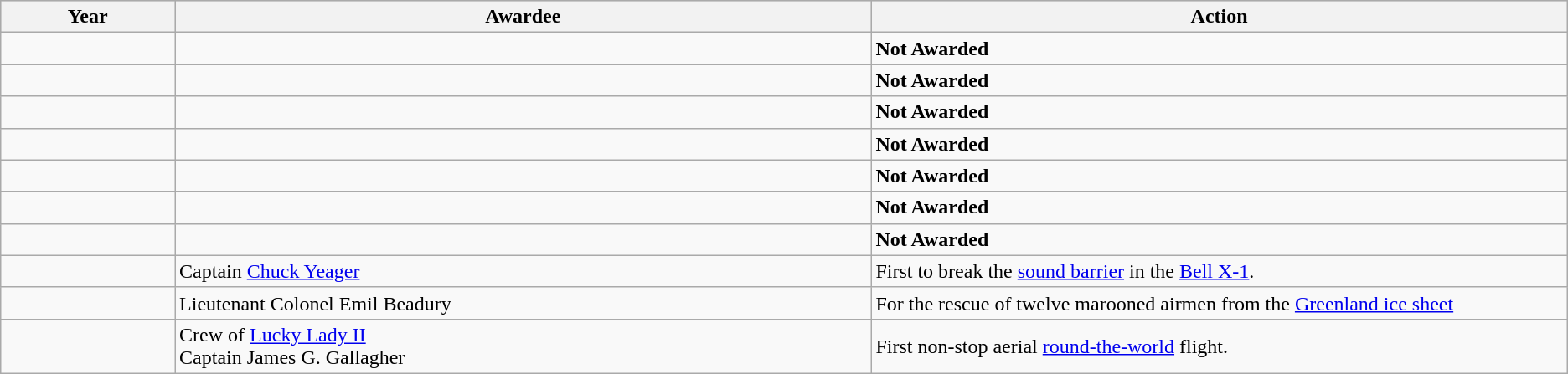<table class=wikitable>
<tr style="background:#CCCCCC">
<th width="5%">Year</th>
<th width=20%>Awardee</th>
<th width=20%>Action</th>
</tr>
<tr>
<td></td>
<td></td>
<td><strong>Not Awarded</strong></td>
</tr>
<tr>
<td></td>
<td></td>
<td><strong>Not Awarded</strong></td>
</tr>
<tr>
<td></td>
<td></td>
<td><strong>Not Awarded</strong></td>
</tr>
<tr>
<td></td>
<td></td>
<td><strong>Not Awarded</strong></td>
</tr>
<tr>
<td></td>
<td></td>
<td><strong>Not Awarded</strong></td>
</tr>
<tr>
<td></td>
<td></td>
<td><strong>Not Awarded</strong></td>
</tr>
<tr>
<td></td>
<td></td>
<td><strong>Not Awarded</strong></td>
</tr>
<tr>
<td></td>
<td>Captain <a href='#'>Chuck Yeager</a></td>
<td>First to break the <a href='#'>sound barrier</a> in the <a href='#'>Bell X-1</a>.</td>
</tr>
<tr>
<td></td>
<td>Lieutenant Colonel Emil Beadury</td>
<td>For the rescue of twelve marooned airmen from the <a href='#'>Greenland ice sheet</a></td>
</tr>
<tr>
<td></td>
<td>Crew of <a href='#'>Lucky Lady II</a><br>Captain James G. Gallagher</td>
<td>First non-stop aerial <a href='#'>round-the-world</a> flight.</td>
</tr>
</table>
